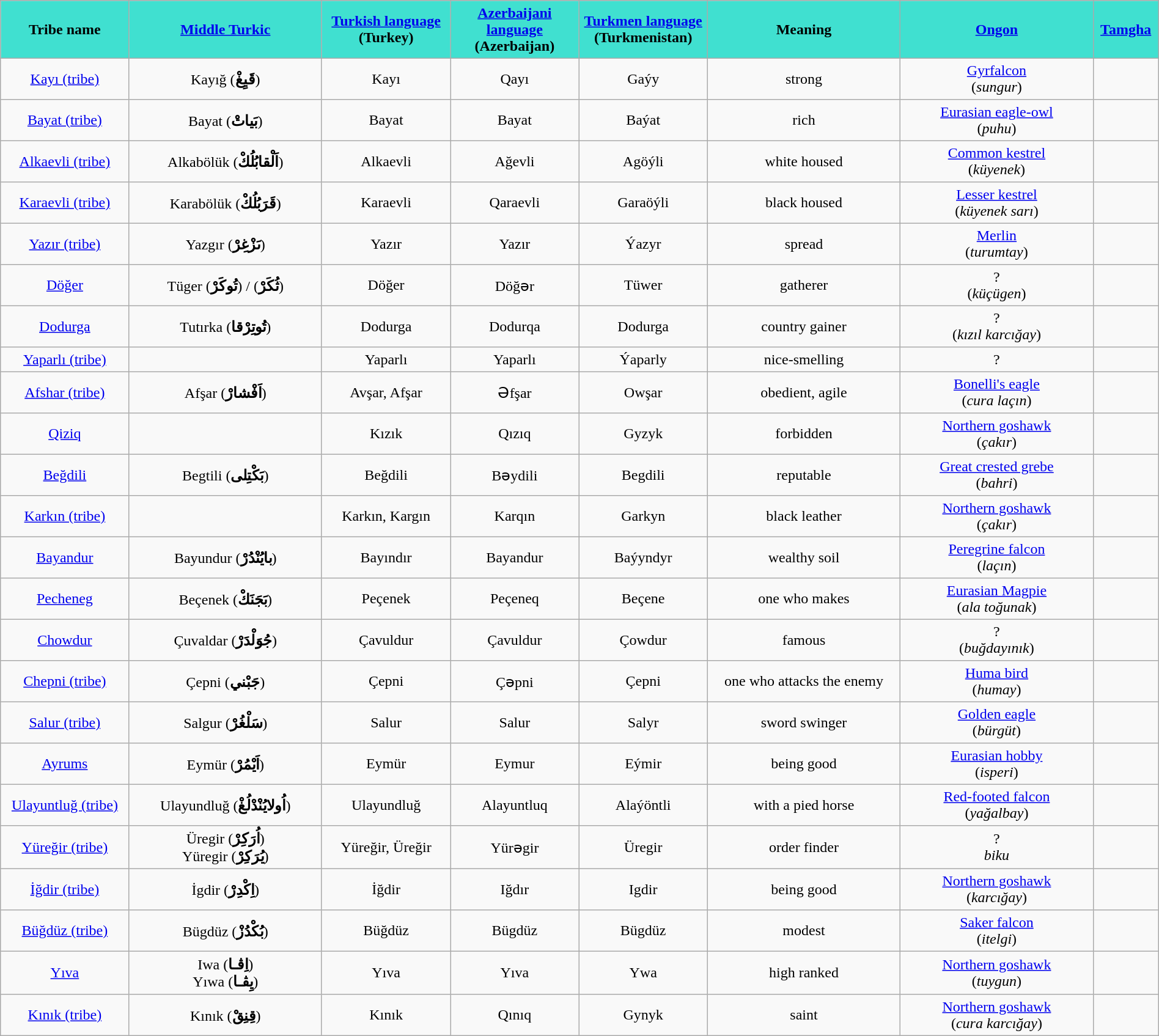<table width = "100%" border = 1 border="1" cellpadding="4" cellspacing="0" style="margin: 0.5em 1em 0.5em 0; background: #f9f9f9; border: 1px #aaa solid; border-collapse: collapse;">
<tr>
<th width = "10%" bgcolor = "#40E0D0">Tribe name</th>
<th width = "15%" bgcolor = "#40E0D0"><a href='#'>Middle Turkic</a></th>
<th width = "10%" bgcolor = "#40E0D0"><a href='#'>Turkish language</a><br>(Turkey)</th>
<th width = "10%" bgcolor = "#40E0D0"><a href='#'>Azerbaijani language</a><br>(Azerbaijan)</th>
<th width = "10%" bgcolor = "#40E0D0"><a href='#'>Turkmen language</a><br>(Turkmenistan)</th>
<th width = "15%" bgcolor = "#40E0D0">Meaning</th>
<th width = "15%" bgcolor = "#40E0D0"><a href='#'>Ongon</a></th>
<th width = "5%" bgcolor = "#40E0D0"><a href='#'>Tamgha</a></th>
</tr>
<tr>
<td align="center"><a href='#'>Kayı (tribe)</a></td>
<td align="center">Kayığ (<strong>قَيِغْ</strong>)</td>
<td align="center">Kayı</td>
<td align="center">Qayı</td>
<td align="center">Gaýy</td>
<td align="center">strong</td>
<td align="center"><a href='#'>Gyrfalcon</a><br>(<em>sungur</em>)</td>
<td></td>
</tr>
<tr>
<td align="center"><a href='#'>Bayat (tribe)</a></td>
<td align="center">Bayat (<strong>بَياتْ</strong>)</td>
<td align="center">Bayat</td>
<td align="center">Bayat</td>
<td align="center">Baýat</td>
<td align="center">rich</td>
<td align="center"><a href='#'>Eurasian eagle-owl</a><br>(<em>puhu</em>)</td>
<td></td>
</tr>
<tr>
<td align="center"><a href='#'>Alkaevli (tribe)</a></td>
<td align="center">Alkabölük (<strong>اَلْقابُلُكْ</strong>)</td>
<td align="center">Alkaevli</td>
<td align="center">Ağevli</td>
<td align="center">Agöýli</td>
<td align="center">white housed</td>
<td align="center"><a href='#'>Common kestrel</a><br>(<em>küyenek</em>)</td>
<td></td>
</tr>
<tr>
<td align="center"><a href='#'>Karaevli (tribe)</a></td>
<td align="center">Karabölük (<strong>قَرَبُلُكْ</strong>)</td>
<td align="center">Karaevli</td>
<td align="center">Qaraevli</td>
<td align="center">Garaöýli</td>
<td align="center">black housed</td>
<td align="center"><a href='#'>Lesser kestrel</a><br>(<em>küyenek sarı</em>)</td>
<td></td>
</tr>
<tr>
<td align="center"><a href='#'>Yazır (tribe)</a></td>
<td align="center">Yazgır (<strong>ىَزْغِرْ</strong>)</td>
<td align="center">Yazır</td>
<td align="center">Yazır</td>
<td align="center">Ýazyr</td>
<td align="center">spread</td>
<td align="center"><a href='#'>Merlin</a><br>(<em>turumtay</em>)</td>
<td></td>
</tr>
<tr>
<td align="center"><a href='#'>Döğer</a></td>
<td align="center">Tüger (<strong>تُوكَرْ</strong>) / (<strong>ثُكَرْ</strong>)</td>
<td align="center">Döğer</td>
<td align="center">Döğər</td>
<td align="center">Tüwer</td>
<td align="center">gatherer</td>
<td align="center">?<br>(<em>küçügen</em>)</td>
<td></td>
</tr>
<tr>
<td align="center"><a href='#'>Dodurga</a></td>
<td align="center">Tutırka (<strong>تُوتِرْقا</strong>)</td>
<td align="center">Dodurga</td>
<td align="center">Dodurqa</td>
<td align="center">Dodurga</td>
<td align="center">country gainer</td>
<td align="center">?<br>(<em>kızıl karcığay</em>)</td>
<td></td>
</tr>
<tr>
<td align="center"><a href='#'>Yaparlı (tribe)</a></td>
<td align="center"></td>
<td align="center">Yaparlı</td>
<td align="center">Yaparlı</td>
<td align="center">Ýaparly</td>
<td align="center">nice-smelling</td>
<td align="center">?</td>
<td></td>
</tr>
<tr>
<td align="center"><a href='#'>Afshar (tribe)</a></td>
<td align="center">Afşar (<strong>اَفْشارْ</strong>)</td>
<td align="center">Avşar, Afşar</td>
<td align="center">Əfşar</td>
<td align="center">Owşar</td>
<td align="center">obedient, agile</td>
<td align="center"><a href='#'>Bonelli's eagle</a><br>(<em>cura laçın</em>)</td>
<td></td>
</tr>
<tr>
<td align="center"><a href='#'>Qiziq</a></td>
<td align="center"></td>
<td align="center">Kızık</td>
<td align="center">Qızıq</td>
<td align="center">Gyzyk</td>
<td align="center">forbidden</td>
<td align="center"><a href='#'>Northern goshawk</a><br>(<em>çakır</em>)</td>
<td></td>
</tr>
<tr>
<td align="center"><a href='#'>Beğdili</a></td>
<td align="center">Begtili (<strong>بَكْتِلى</strong>)</td>
<td align="center">Beğdili</td>
<td align="center">Bəydili</td>
<td align="center">Begdili</td>
<td align="center">reputable</td>
<td align="center"><a href='#'>Great crested grebe</a><br>(<em>bahri</em>)</td>
<td></td>
</tr>
<tr>
<td align="center"><a href='#'>Karkın (tribe)</a></td>
<td align="center"></td>
<td align="center">Karkın, Kargın</td>
<td align="center">Karqın</td>
<td align="center">Garkyn</td>
<td align="center">black leather</td>
<td align="center"><a href='#'>Northern goshawk</a><br>(<em>çakır</em>)</td>
<td></td>
</tr>
<tr>
<td align="center"><a href='#'>Bayandur</a></td>
<td align="center">Bayundur (<strong>بايُنْدُرْ</strong>)</td>
<td align="center">Bayındır</td>
<td align="center">Bayandur</td>
<td align="center">Baýyndyr</td>
<td align="center">wealthy soil</td>
<td align="center"><a href='#'>Peregrine falcon</a><br>(<em>laçın</em>)</td>
<td></td>
</tr>
<tr>
<td align="center"><a href='#'>Pecheneg</a></td>
<td align="center">Beçenek (<strong>بَجَنَكْ</strong>)</td>
<td align="center">Peçenek</td>
<td align="center">Peçeneq</td>
<td align="center">Beçene</td>
<td align="center">one who makes</td>
<td align="center"><a href='#'>Eurasian Magpie</a><br>(<em>ala toğunak</em>)</td>
<td></td>
</tr>
<tr>
<td align="center"><a href='#'>Chowdur</a></td>
<td align="center">Çuvaldar (<strong>جُوَلْدَرْ</strong>)</td>
<td align="center">Çavuldur</td>
<td align="center">Çavuldur</td>
<td align="center">Çowdur</td>
<td align="center">famous</td>
<td align="center">?<br>(<em>buğdayınık</em>)</td>
<td></td>
</tr>
<tr>
<td align="center"><a href='#'>Chepni (tribe)</a></td>
<td align="center">Çepni (<strong>جَبْني</strong>)</td>
<td align="center">Çepni</td>
<td align="center">Çəpni</td>
<td align="center">Çepni</td>
<td align="center">one who attacks the enemy</td>
<td align="center"><a href='#'>Huma bird</a><br>(<em>humay</em>)</td>
<td></td>
</tr>
<tr>
<td align="center"><a href='#'>Salur (tribe)</a></td>
<td align="center">Salgur (<strong>سَلْغُرْ</strong>)</td>
<td align="center">Salur</td>
<td align="center">Salur</td>
<td align="center">Salyr</td>
<td align="center">sword swinger</td>
<td align="center"><a href='#'>Golden eagle</a><br>(<em>bürgüt</em>)</td>
<td></td>
</tr>
<tr>
<td align="center"><a href='#'>Ayrums</a></td>
<td align="center">Eymür (<strong>اَيْمُرْ</strong>)</td>
<td align="center">Eymür</td>
<td align="center">Eymur</td>
<td align="center">Eýmir</td>
<td align="center">being good</td>
<td align="center"><a href='#'>Eurasian hobby</a><br>(<em>isperi</em>)</td>
<td></td>
</tr>
<tr>
<td align="center"><a href='#'>Ulayuntluğ (tribe)</a></td>
<td align="center">Ulayundluğ (<strong>اُوﻻيُنْدْلُغْ</strong>)</td>
<td align="center">Ulayundluğ</td>
<td align="center">Alayuntluq</td>
<td align="center">Alaýöntli</td>
<td align="center">with a pied horse</td>
<td align="center"><a href='#'>Red-footed falcon</a><br>(<em>yağalbay</em>)</td>
<td></td>
</tr>
<tr>
<td align="center"><a href='#'>Yüreğir (tribe)</a></td>
<td align="center">Üregir (<strong>اُرَكِرْ</strong>)<br> Yüregir (<strong>يُرَكِرْ</strong>)</td>
<td align="center">Yüreğir, Üreğir</td>
<td align="center">Yürəgir</td>
<td align="center">Üregir</td>
<td align="center">order finder</td>
<td align="center">?<br><em>biku</em></td>
<td></td>
</tr>
<tr>
<td align="center"><a href='#'>İğdir (tribe)</a></td>
<td align="center">İgdir (<strong>اِكْدِرْ</strong>)</td>
<td align="center">İğdir</td>
<td align="center">Iğdır</td>
<td align="center">Igdir</td>
<td align="center">being good</td>
<td align="center"><a href='#'>Northern goshawk</a><br>(<em>karcığay</em>)</td>
<td></td>
</tr>
<tr>
<td align="center"><a href='#'>Büğdüz (tribe)</a></td>
<td align="center">Bügdüz (<strong>بُكْدُزْ</strong>)</td>
<td align="center">Büğdüz</td>
<td align="center">Bügdüz</td>
<td align="center">Bügdüz</td>
<td align="center">modest</td>
<td align="center"><a href='#'>Saker falcon</a><br>(<em>itelgi</em>)</td>
<td></td>
</tr>
<tr>
<td align="center"><a href='#'>Yıva</a></td>
<td align="center">Iwa (<strong>اِڤـا</strong>) <br> Yıwa (<strong>يِڤـا</strong>)</td>
<td align="center">Yıva</td>
<td align="center">Yıva</td>
<td align="center">Ywa</td>
<td align="center">high ranked</td>
<td align="center"><a href='#'>Northern goshawk</a><br>(<em>tuygun</em>)</td>
<td></td>
</tr>
<tr>
<td align="center"><a href='#'>Kınık (tribe)</a></td>
<td align="center">Kınık (<strong>قِنِقْ</strong>)</td>
<td align="center">Kınık</td>
<td align="center">Qınıq</td>
<td align="center">Gynyk</td>
<td align="center">saint</td>
<td align="center"><a href='#'>Northern goshawk</a><br>(<em>cura karcığay</em>)</td>
<td></td>
</tr>
</table>
